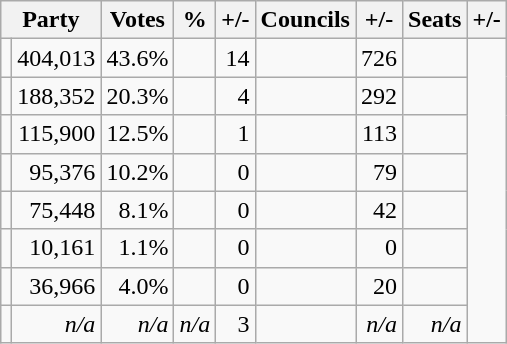<table class="wikitable" style="text-align:right;">
<tr>
<th colspan=2>Party</th>
<th scope="col">Votes</th>
<th scope="col">%</th>
<th scope="col">+/-</th>
<th scope="col">Councils</th>
<th scope="col">+/-</th>
<th scope="col">Seats</th>
<th scope="col">+/-</th>
</tr>
<tr>
<td></td>
<td>404,013</td>
<td>43.6%</td>
<td></td>
<td>14</td>
<td></td>
<td>726</td>
<td></td>
</tr>
<tr>
<td></td>
<td>188,352</td>
<td>20.3%</td>
<td></td>
<td>4</td>
<td></td>
<td>292</td>
<td></td>
</tr>
<tr>
<td></td>
<td>115,900</td>
<td>12.5%</td>
<td></td>
<td>1</td>
<td></td>
<td>113</td>
<td></td>
</tr>
<tr>
<td></td>
<td>95,376</td>
<td>10.2%</td>
<td></td>
<td>0</td>
<td></td>
<td>79</td>
<td></td>
</tr>
<tr>
<td></td>
<td>75,448</td>
<td>8.1%</td>
<td></td>
<td>0</td>
<td></td>
<td>42</td>
<td></td>
</tr>
<tr>
<td></td>
<td>10,161</td>
<td>1.1%</td>
<td></td>
<td>0</td>
<td></td>
<td>0</td>
<td></td>
</tr>
<tr>
<td></td>
<td>36,966</td>
<td>4.0%</td>
<td></td>
<td>0</td>
<td></td>
<td>20</td>
<td></td>
</tr>
<tr>
<td></td>
<td><em>n/a</em></td>
<td><em>n/a</em></td>
<td><em>n/a</em></td>
<td>3</td>
<td></td>
<td><em>n/a</em></td>
<td><em>n/a</em></td>
</tr>
</table>
